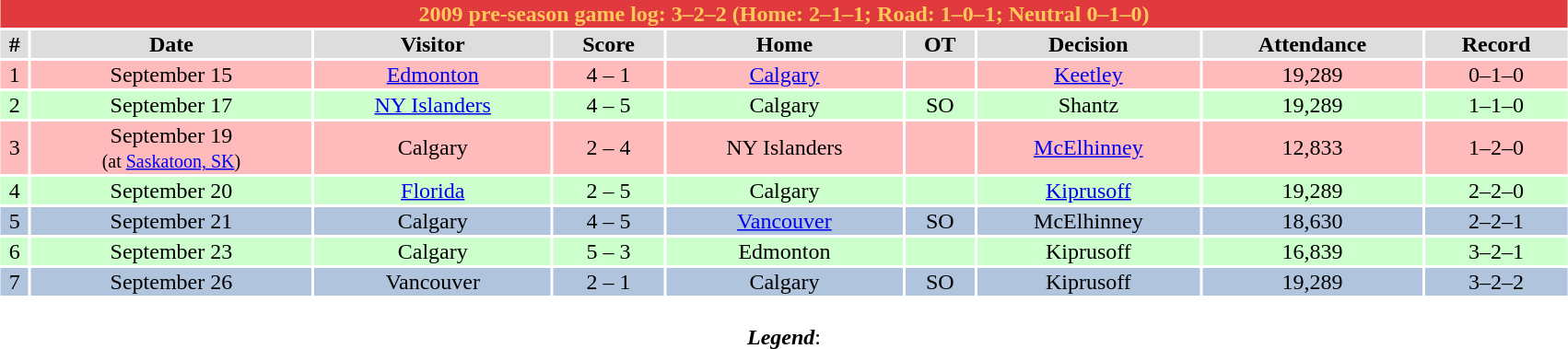<table class="toccolours collapsible collapsed" width=90% style="clear:both; margin:1.5em auto; text-align:center">
<tr>
<th colspan=11 style="background: #E13A3E; color:#FFC859;">2009 pre-season game log: 3–2–2 (Home: 2–1–1; Road: 1–0–1; Neutral 0–1–0)</th>
</tr>
<tr align="center" bgcolor="#dddddd">
<td><strong>#</strong></td>
<td><strong>Date</strong></td>
<td><strong>Visitor</strong></td>
<td><strong>Score</strong></td>
<td><strong>Home</strong></td>
<td><strong>OT</strong></td>
<td><strong>Decision</strong></td>
<td><strong>Attendance</strong></td>
<td><strong>Record</strong></td>
</tr>
<tr align="center" bgcolor="#FFBBBB">
<td>1</td>
<td>September 15</td>
<td><a href='#'>Edmonton</a></td>
<td>4 – 1</td>
<td><a href='#'>Calgary</a></td>
<td></td>
<td><a href='#'>Keetley</a></td>
<td>19,289</td>
<td>0–1–0</td>
</tr>
<tr align="center" bgcolor="#CCFFCC">
<td>2</td>
<td>September 17</td>
<td><a href='#'>NY Islanders</a></td>
<td>4 – 5</td>
<td>Calgary</td>
<td>SO</td>
<td>Shantz</td>
<td>19,289</td>
<td>1–1–0</td>
</tr>
<tr align="center" bgcolor="#FFBBBB">
<td>3</td>
<td>September 19<br><small>(at <a href='#'>Saskatoon, SK</a>)</small></td>
<td>Calgary</td>
<td>2 – 4</td>
<td>NY Islanders</td>
<td></td>
<td><a href='#'>McElhinney</a></td>
<td>12,833</td>
<td>1–2–0</td>
</tr>
<tr align="center" bgcolor="#CCFFCC">
<td>4</td>
<td>September 20</td>
<td><a href='#'>Florida</a></td>
<td>2 – 5</td>
<td>Calgary</td>
<td></td>
<td><a href='#'>Kiprusoff</a></td>
<td>19,289</td>
<td>2–2–0</td>
</tr>
<tr align="center" bgcolor="#B0C4DE">
<td>5</td>
<td>September 21</td>
<td>Calgary</td>
<td>4 – 5</td>
<td><a href='#'>Vancouver</a></td>
<td>SO</td>
<td>McElhinney</td>
<td>18,630</td>
<td>2–2–1</td>
</tr>
<tr align="center" bgcolor="#CCFFCC">
<td>6</td>
<td>September 23</td>
<td>Calgary</td>
<td>5 – 3</td>
<td>Edmonton</td>
<td></td>
<td>Kiprusoff</td>
<td>16,839</td>
<td>3–2–1</td>
</tr>
<tr align="center" bgcolor="#B0C4DE">
<td>7</td>
<td>September 26</td>
<td>Vancouver</td>
<td>2 – 1</td>
<td>Calgary</td>
<td>SO</td>
<td>Kiprusoff</td>
<td>19,289</td>
<td>3–2–2</td>
</tr>
<tr>
<td colspan=11 align="center"><br><strong><em>Legend</em></strong>:


</td>
</tr>
</table>
